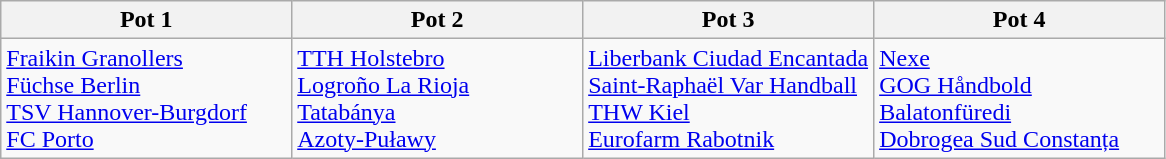<table class="wikitable">
<tr>
<th style="width:25%;">Pot 1</th>
<th style="width:25%;">Pot 2</th>
<th style="width:25%;">Pot 3</th>
<th style="width:25%;">Pot 4</th>
</tr>
<tr>
<td valign="top"> <a href='#'>Fraikin Granollers</a><br> <a href='#'>Füchse Berlin</a><br> <a href='#'>TSV Hannover-Burgdorf</a><br> <a href='#'>FC Porto</a></td>
<td valign="top"> <a href='#'>TTH Holstebro</a><br> <a href='#'>Logroño La Rioja</a><br> <a href='#'>Tatabánya</a><br> <a href='#'>Azoty-Puławy</a></td>
<td valign="top"> <a href='#'>Liberbank Ciudad Encantada</a><br> <a href='#'>Saint-Raphaël Var Handball</a><br> <a href='#'>THW Kiel</a><br> <a href='#'>Eurofarm Rabotnik</a></td>
<td valign="top"> <a href='#'>Nexe</a><br> <a href='#'>GOG Håndbold</a><br> <a href='#'>Balatonfüredi</a><br> <a href='#'>Dobrogea Sud Constanța</a></td>
</tr>
</table>
